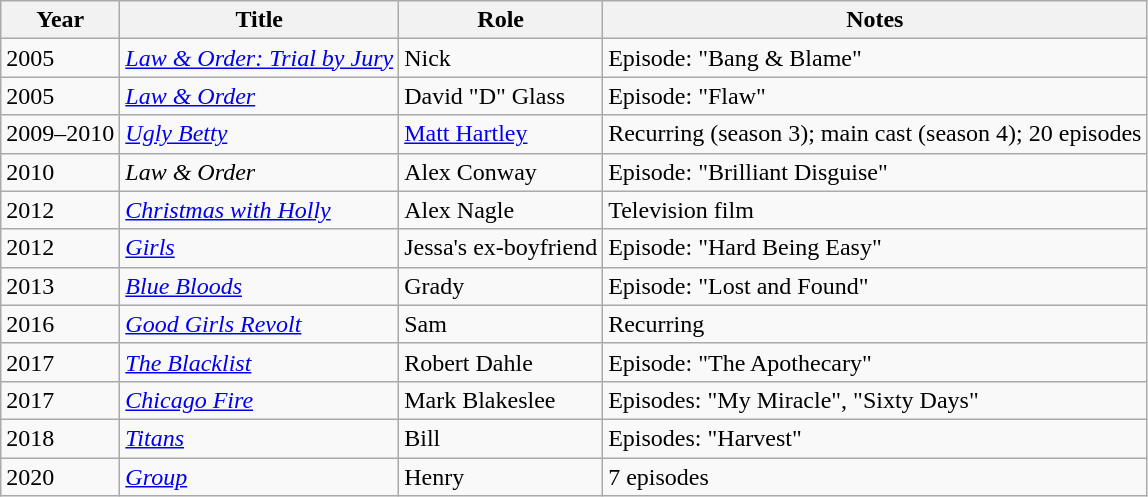<table class="wikitable sortable">
<tr>
<th>Year</th>
<th>Title</th>
<th>Role</th>
<th class="unsortable">Notes</th>
</tr>
<tr>
<td>2005</td>
<td><em><a href='#'>Law & Order: Trial by Jury</a></em></td>
<td>Nick</td>
<td>Episode: "Bang & Blame"</td>
</tr>
<tr>
<td>2005</td>
<td><em><a href='#'>Law & Order</a></em></td>
<td>David "D" Glass</td>
<td>Episode: "Flaw"</td>
</tr>
<tr>
<td>2009–2010</td>
<td><em><a href='#'>Ugly Betty</a></em></td>
<td><a href='#'>Matt Hartley</a></td>
<td>Recurring (season 3); main cast (season 4); 20 episodes</td>
</tr>
<tr>
<td>2010</td>
<td><em>Law & Order</em></td>
<td>Alex Conway</td>
<td>Episode: "Brilliant Disguise"</td>
</tr>
<tr>
<td>2012</td>
<td><em><a href='#'>Christmas with Holly</a></em></td>
<td>Alex Nagle</td>
<td>Television film</td>
</tr>
<tr>
<td>2012</td>
<td><em><a href='#'>Girls</a></em></td>
<td>Jessa's ex-boyfriend</td>
<td>Episode: "Hard Being Easy"</td>
</tr>
<tr>
<td>2013</td>
<td><em><a href='#'>Blue Bloods</a></em></td>
<td>Grady</td>
<td>Episode: "Lost and Found"</td>
</tr>
<tr>
<td>2016</td>
<td><em><a href='#'>Good Girls Revolt</a></em></td>
<td>Sam</td>
<td>Recurring</td>
</tr>
<tr>
<td>2017</td>
<td><em><a href='#'>The Blacklist</a></em></td>
<td>Robert Dahle</td>
<td>Episode: "The Apothecary"</td>
</tr>
<tr>
<td>2017</td>
<td><em><a href='#'>Chicago Fire</a></em></td>
<td>Mark Blakeslee</td>
<td>Episodes: "My Miracle", "Sixty Days"</td>
</tr>
<tr>
<td>2018</td>
<td><em><a href='#'>Titans</a></em></td>
<td>Bill</td>
<td>Episodes: "Harvest"</td>
</tr>
<tr>
<td>2020</td>
<td><em><a href='#'>Group</a></em></td>
<td>Henry</td>
<td>7 episodes</td>
</tr>
</table>
